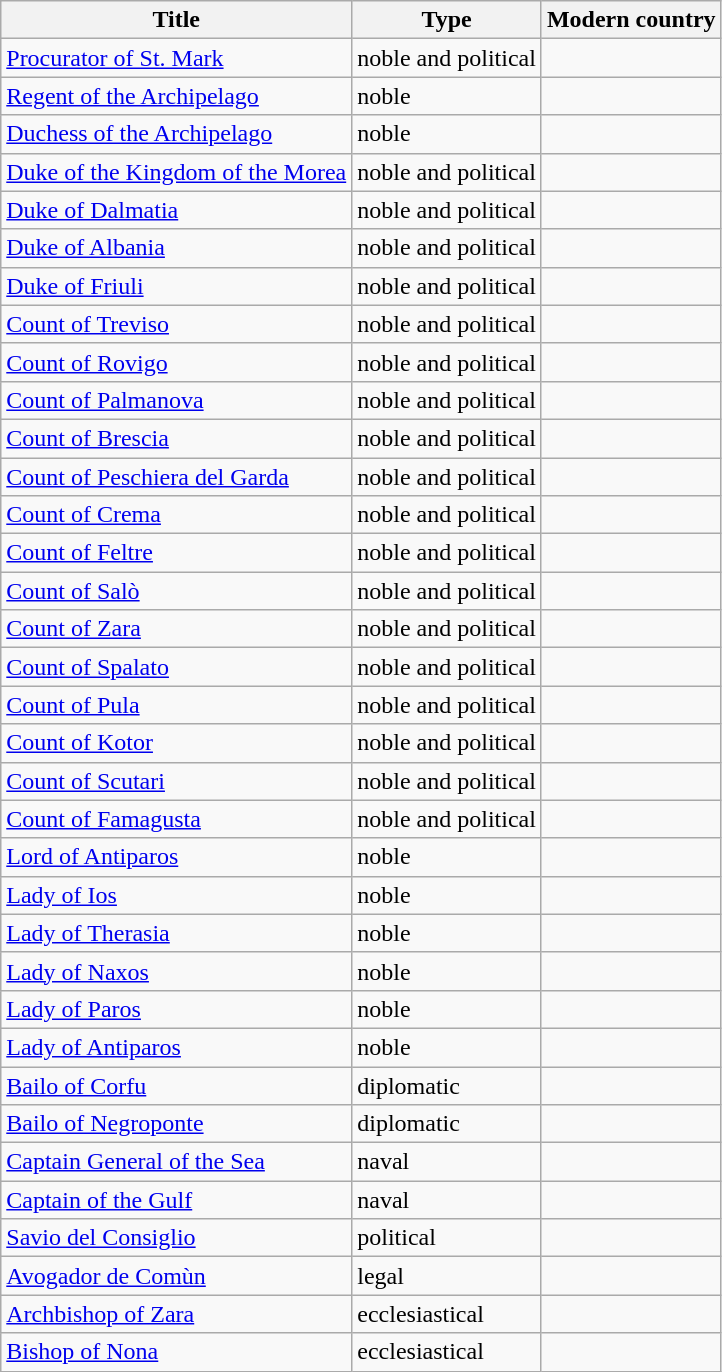<table class="wikitable">
<tr>
<th>Title</th>
<th>Type</th>
<th>Modern country</th>
</tr>
<tr>
<td><a href='#'>Procurator of St. Mark</a></td>
<td>noble and political</td>
<td></td>
</tr>
<tr>
<td><a href='#'>Regent of the Archipelago</a></td>
<td>noble</td>
<td></td>
</tr>
<tr>
<td><a href='#'>Duchess of the Archipelago</a></td>
<td>noble</td>
<td></td>
</tr>
<tr>
<td><a href='#'>Duke of the Kingdom of the Morea</a></td>
<td>noble and political</td>
<td></td>
</tr>
<tr>
<td><a href='#'>Duke of Dalmatia</a></td>
<td>noble and political</td>
<td></td>
</tr>
<tr>
<td><a href='#'>Duke of Albania</a></td>
<td>noble and political</td>
<td></td>
</tr>
<tr>
<td><a href='#'>Duke of Friuli</a></td>
<td>noble and political</td>
<td></td>
</tr>
<tr>
<td><a href='#'>Count of Treviso</a></td>
<td>noble and political</td>
<td></td>
</tr>
<tr>
<td><a href='#'>Count of Rovigo</a></td>
<td>noble and political</td>
<td></td>
</tr>
<tr>
<td><a href='#'>Count of Palmanova</a></td>
<td>noble and political</td>
<td></td>
</tr>
<tr>
<td><a href='#'>Count of Brescia</a></td>
<td>noble and political</td>
<td></td>
</tr>
<tr>
<td><a href='#'>Count of Peschiera del Garda</a></td>
<td>noble and political</td>
<td></td>
</tr>
<tr>
<td><a href='#'>Count of Crema</a></td>
<td>noble and political</td>
<td></td>
</tr>
<tr>
<td><a href='#'>Count of Feltre</a></td>
<td>noble and political</td>
<td></td>
</tr>
<tr>
<td><a href='#'>Count of Salò</a></td>
<td>noble and political</td>
<td></td>
</tr>
<tr>
<td><a href='#'>Count of Zara</a></td>
<td>noble and political</td>
<td></td>
</tr>
<tr>
<td><a href='#'>Count of Spalato</a></td>
<td>noble and political</td>
<td></td>
</tr>
<tr>
<td><a href='#'>Count of Pula</a></td>
<td>noble and political</td>
<td></td>
</tr>
<tr>
<td><a href='#'>Count of Kotor</a></td>
<td>noble and political</td>
<td></td>
</tr>
<tr>
<td><a href='#'>Count of Scutari</a></td>
<td>noble and political</td>
<td></td>
</tr>
<tr>
<td><a href='#'>Count of Famagusta</a></td>
<td>noble and political</td>
<td></td>
</tr>
<tr>
<td><a href='#'>Lord of Antiparos</a></td>
<td>noble</td>
<td></td>
</tr>
<tr>
<td><a href='#'>Lady of Ios</a></td>
<td>noble</td>
<td></td>
</tr>
<tr>
<td><a href='#'>Lady of Therasia</a></td>
<td>noble</td>
<td></td>
</tr>
<tr>
<td><a href='#'>Lady of Naxos</a></td>
<td>noble</td>
<td></td>
</tr>
<tr>
<td><a href='#'>Lady of Paros</a></td>
<td>noble</td>
<td></td>
</tr>
<tr>
<td><a href='#'>Lady of Antiparos</a></td>
<td>noble</td>
<td></td>
</tr>
<tr>
<td><a href='#'>Bailo of Corfu</a></td>
<td>diplomatic</td>
<td></td>
</tr>
<tr>
<td><a href='#'>Bailo of Negroponte</a></td>
<td>diplomatic</td>
<td></td>
</tr>
<tr>
<td><a href='#'>Captain General of the Sea</a></td>
<td>naval</td>
<td></td>
</tr>
<tr>
<td><a href='#'>Captain of the Gulf</a></td>
<td>naval</td>
<td></td>
</tr>
<tr>
<td><a href='#'>Savio del Consiglio</a></td>
<td>political</td>
<td></td>
</tr>
<tr>
<td><a href='#'>Avogador de Comùn</a></td>
<td>legal</td>
<td></td>
</tr>
<tr>
<td><a href='#'>Archbishop of Zara</a></td>
<td>ecclesiastical</td>
<td></td>
</tr>
<tr>
<td><a href='#'>Bishop of Nona</a></td>
<td>ecclesiastical</td>
<td></td>
</tr>
</table>
